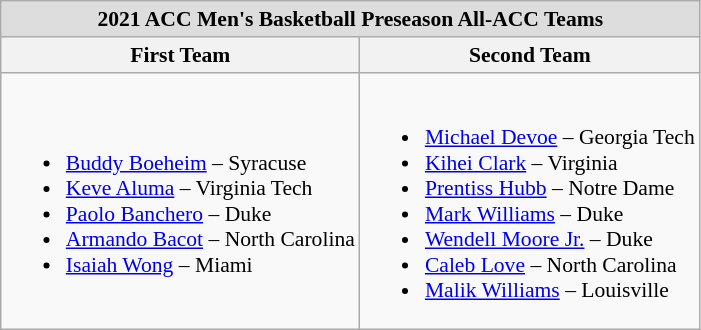<table class="wikitable" style="white-space:nowrap; font-size:90%;">
<tr>
<td colspan="2" style="text-align:center; background:#ddd;"><strong>2021 ACC Men's Basketball Preseason All-ACC Teams</strong></td>
</tr>
<tr>
<th>First Team</th>
<th>Second Team</th>
</tr>
<tr>
<td><br><ul><li><a href='#'>Buddy Boeheim</a> – Syracuse</li><li><a href='#'>Keve Aluma</a> – Virginia Tech</li><li><a href='#'>Paolo Banchero</a> – Duke</li><li><a href='#'>Armando Bacot</a> – North Carolina</li><li><a href='#'>Isaiah Wong</a> – Miami</li></ul></td>
<td><br><ul><li><a href='#'>Michael Devoe</a> – Georgia Tech</li><li><a href='#'>Kihei Clark</a> – Virginia</li><li><a href='#'>Prentiss Hubb</a> – Notre Dame</li><li><a href='#'>Mark Williams</a> – Duke</li><li><a href='#'>Wendell Moore Jr.</a> – Duke</li><li><a href='#'>Caleb Love</a> – North Carolina</li><li><a href='#'>Malik Williams</a> – Louisville</li></ul></td>
</tr>
</table>
